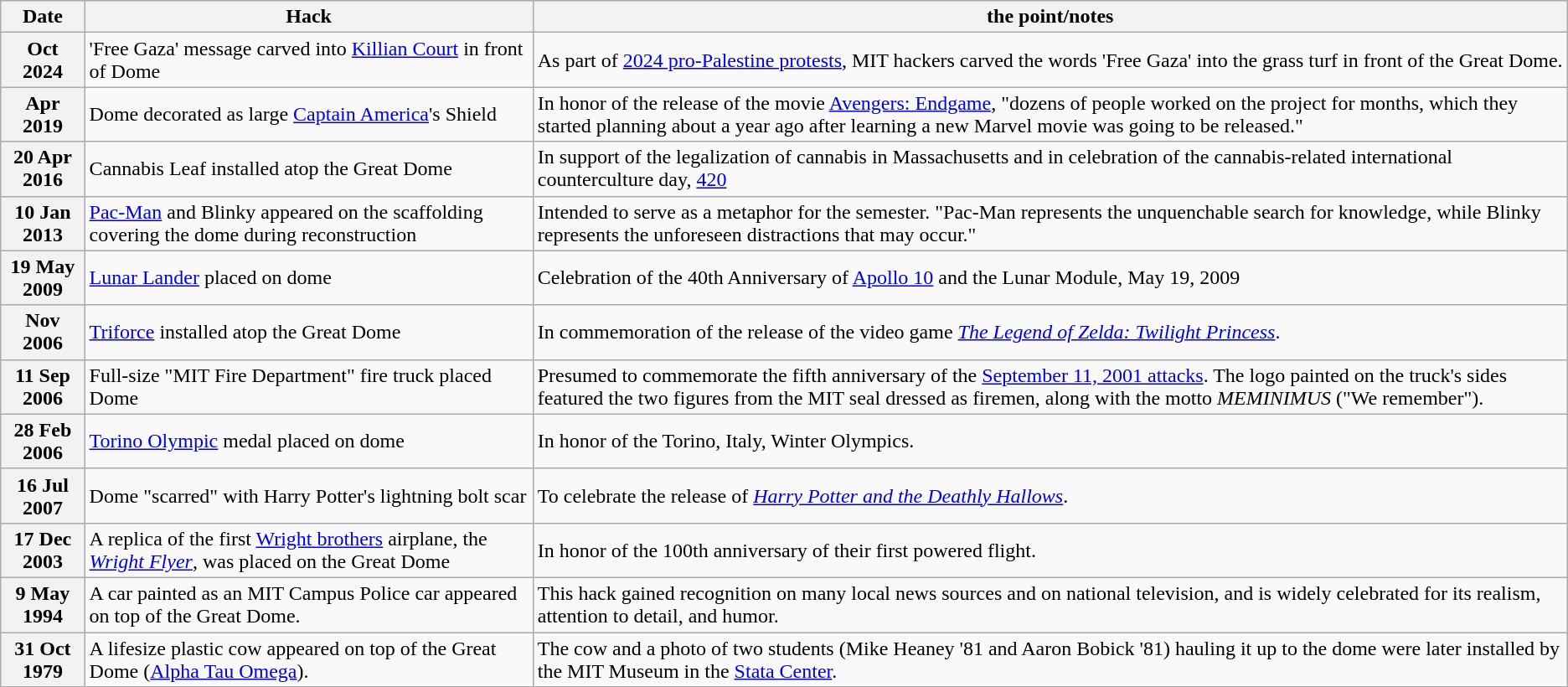<table class="wikitable mw-collapsible">
<tr>
<th>Date</th>
<th>Hack</th>
<th>the point/notes</th>
</tr>
<tr>
<th>Oct 2024</th>
<td>'Free Gaza' message carved into <a href='#'>Killian Court</a> in front of Dome</td>
<td>As part of <a href='#'>2024 pro-Palestine protests</a>, MIT hackers carved the words 'Free Gaza' into the grass turf in front of the Great Dome.</td>
</tr>
<tr>
<th>Apr 2019</th>
<td>Dome decorated as large <a href='#'>Captain America</a>'s Shield</td>
<td>In honor of the release of the movie <a href='#'>Avengers: Endgame</a>,  "dozens of people worked on the project for months, which they started planning about a year ago after learning a new Marvel movie was going to be released."</td>
</tr>
<tr>
<th>20 Apr 2016</th>
<td>Cannabis Leaf installed atop the Great Dome</td>
<td>In support of the legalization of cannabis in Massachusetts and in celebration of the cannabis-related international counterculture day, <a href='#'>420</a></td>
</tr>
<tr>
<th>10 Jan 2013</th>
<td><a href='#'>Pac-Man</a> and Blinky appeared on the scaffolding covering the dome during reconstruction</td>
<td>Intended to serve as a metaphor for the semester. "Pac-Man represents the unquenchable search for knowledge, while Blinky represents the unforeseen distractions that may occur."</td>
</tr>
<tr>
<th>19 May 2009</th>
<td><a href='#'>Lunar Lander</a> placed on dome</td>
<td>Celebration of the 40th Anniversary of <a href='#'>Apollo 10</a> and the Lunar Module, May 19, 2009</td>
</tr>
<tr>
<th>Nov 2006</th>
<td><a href='#'>Triforce</a> installed atop the Great Dome</td>
<td>In commemoration of the release of the video game <em><a href='#'>The Legend of Zelda: Twilight Princess</a></em>.</td>
</tr>
<tr>
<th>11 Sep 2006</th>
<td>Full-size "MIT Fire Department" fire truck placed Dome</td>
<td>Presumed to commemorate the fifth anniversary of the <a href='#'>September 11, 2001 attacks</a>. The logo painted on the truck's sides featured the two figures from the MIT seal dressed as firemen, along with the motto <em>MEMINIMUS</em> ("We remember").</td>
</tr>
<tr>
<th>28 Feb 2006</th>
<td><a href='#'>Torino Olympic</a> medal placed on dome</td>
<td>In honor of the Torino, Italy, Winter Olympics.</td>
</tr>
<tr>
<th>16 Jul 2007</th>
<td>Dome "scarred" with Harry Potter's lightning bolt scar</td>
<td>To celebrate the release of <em><a href='#'>Harry Potter and the Deathly Hallows</a></em>.</td>
</tr>
<tr>
<th>17 Dec 2003</th>
<td>A replica of the first <a href='#'>Wright brothers</a> airplane, the <em><a href='#'>Wright Flyer</a></em>, was placed on the Great Dome</td>
<td>In honor of the 100th anniversary of their first powered flight.</td>
</tr>
<tr>
<th>9 May 1994</th>
<td>A car painted as an MIT Campus Police car appeared on top of the Great Dome.</td>
<td>This hack gained recognition on many local news sources and on national television, and is widely celebrated for its realism, attention to detail, and humor.</td>
</tr>
<tr>
<th>31 Oct 1979</th>
<td>A lifesize plastic cow appeared on top of the Great Dome (<a href='#'>Alpha Tau Omega</a>).</td>
<td>The cow and a photo of two students (Mike Heaney '81 and Aaron Bobick '81) hauling it up to the dome were later installed by the MIT Museum in the <a href='#'>Stata Center</a>.</td>
</tr>
</table>
